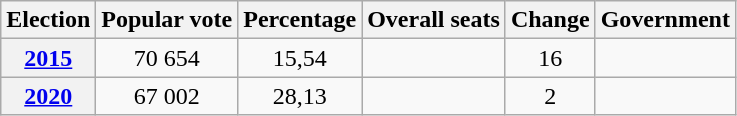<table class="wikitable" style="text-align:center">
<tr>
<th>Election</th>
<th>Popular vote</th>
<th>Percentage</th>
<th>Overall seats</th>
<th>Change</th>
<th>Government</th>
</tr>
<tr>
<th><a href='#'>2015</a></th>
<td>70 654</td>
<td>15,54</td>
<td></td>
<td> 16</td>
<td></td>
</tr>
<tr>
<th><a href='#'>2020</a></th>
<td>67 002</td>
<td>28,13</td>
<td></td>
<td> 2</td>
<td></td>
</tr>
</table>
